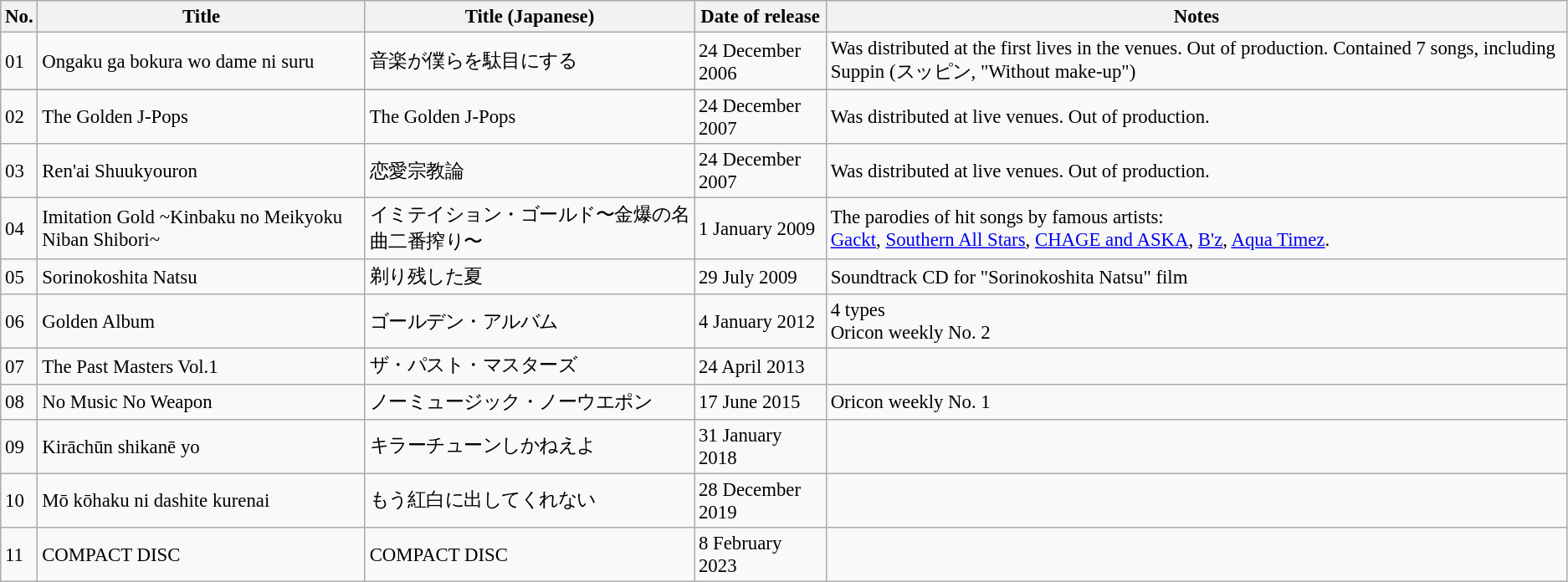<table class="wikitable" style="font-size: 95%;">
<tr>
<th>No.</th>
<th>Title</th>
<th>Title (Japanese)</th>
<th>Date of release</th>
<th>Notes</th>
</tr>
<tr>
<td>01</td>
<td>Ongaku ga bokura wo dame ni suru</td>
<td>音楽が僕らを駄目にする</td>
<td>24 December 2006</td>
<td>Was distributed at the first lives in the venues. Out of production. Contained 7 songs, including Suppin (スッピン, "Without make-up")</td>
</tr>
<tr>
</tr>
<tr>
<td>02</td>
<td>The Golden J-Pops</td>
<td>The Golden J-Pops</td>
<td>24 December 2007</td>
<td>Was distributed at live venues. Out of production.</td>
</tr>
<tr>
<td>03</td>
<td>Ren'ai Shuukyouron</td>
<td>恋愛宗教論</td>
<td>24 December 2007</td>
<td>Was distributed at live venues. Out of production.</td>
</tr>
<tr>
<td>04</td>
<td>Imitation Gold ~Kinbaku no Meikyoku Niban Shibori~</td>
<td>イミテイション・ゴールド〜金爆の名曲二番搾り〜</td>
<td>1 January 2009</td>
<td>The parodies of hit songs by famous artists:<br><a href='#'>Gackt</a>, <a href='#'>Southern All Stars</a>, <a href='#'>CHAGE and ASKA</a>, <a href='#'>B'z</a>, <a href='#'>Aqua Timez</a>.</td>
</tr>
<tr>
<td>05</td>
<td>Sorinokoshita Natsu</td>
<td>剃り残した夏</td>
<td>29 July 2009</td>
<td>Soundtrack CD for "Sorinokoshita Natsu" film</td>
</tr>
<tr>
<td>06</td>
<td>Golden Album</td>
<td>ゴールデン・アルバム</td>
<td>4 January 2012</td>
<td>4 types<br> Oricon weekly No. 2</td>
</tr>
<tr>
<td>07</td>
<td>The Past Masters Vol.1</td>
<td>ザ・パスト・マスターズ</td>
<td>24 April 2013</td>
</tr>
<tr>
<td>08</td>
<td>No Music No Weapon</td>
<td>ノーミュージック・ノーウエポン</td>
<td>17 June 2015</td>
<td>Oricon weekly No. 1</td>
</tr>
<tr>
<td>09</td>
<td>Kirāchūn shikanē yo</td>
<td>キラーチューンしかねえよ</td>
<td>31 January 2018</td>
<td></td>
</tr>
<tr>
<td>10</td>
<td>Mō kōhaku ni dashite kurenai</td>
<td>もう紅白に出してくれない</td>
<td>28 December 2019</td>
<td></td>
</tr>
<tr>
<td>11</td>
<td>COMPACT DISC</td>
<td>COMPACT DISC</td>
<td>8 February 2023</td>
<td></td>
</tr>
</table>
